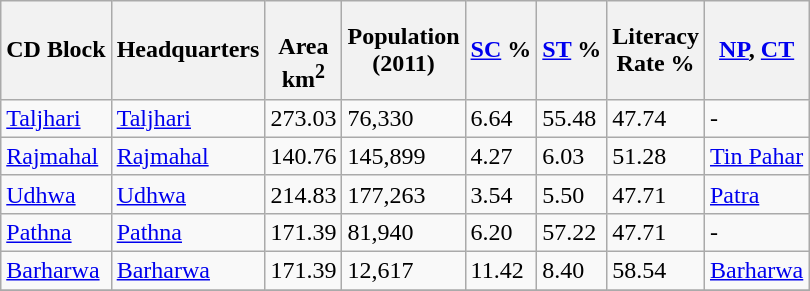<table class="wikitable sortable">
<tr>
<th>CD Block</th>
<th>Headquarters</th>
<th><br>Area<br>km<sup>2</sup></th>
<th>Population<br>(2011)</th>
<th><a href='#'>SC</a> %</th>
<th><a href='#'>ST</a> %</th>
<th>Literacy<br> Rate %</th>
<th><a href='#'>NP</a>, <a href='#'>CT</a></th>
</tr>
<tr>
<td><a href='#'>Taljhari</a></td>
<td><a href='#'>Taljhari</a></td>
<td>273.03</td>
<td>76,330</td>
<td>6.64</td>
<td>55.48</td>
<td>47.74</td>
<td>-</td>
</tr>
<tr>
<td><a href='#'>Rajmahal</a></td>
<td><a href='#'>Rajmahal</a></td>
<td>140.76</td>
<td>145,899</td>
<td>4.27</td>
<td>6.03</td>
<td>51.28</td>
<td><a href='#'>Tin Pahar</a></td>
</tr>
<tr>
<td><a href='#'>Udhwa</a></td>
<td><a href='#'>Udhwa</a></td>
<td>214.83</td>
<td>177,263</td>
<td>3.54</td>
<td>5.50</td>
<td>47.71</td>
<td><a href='#'>Patra</a></td>
</tr>
<tr>
<td><a href='#'>Pathna</a></td>
<td><a href='#'>Pathna</a></td>
<td>171.39</td>
<td>81,940</td>
<td>6.20</td>
<td>57.22</td>
<td>47.71</td>
<td>-</td>
</tr>
<tr>
<td><a href='#'>Barharwa</a></td>
<td><a href='#'>Barharwa</a></td>
<td>171.39</td>
<td>12,617</td>
<td>11.42</td>
<td>8.40</td>
<td>58.54</td>
<td><a href='#'>Barharwa</a></td>
</tr>
<tr>
</tr>
</table>
